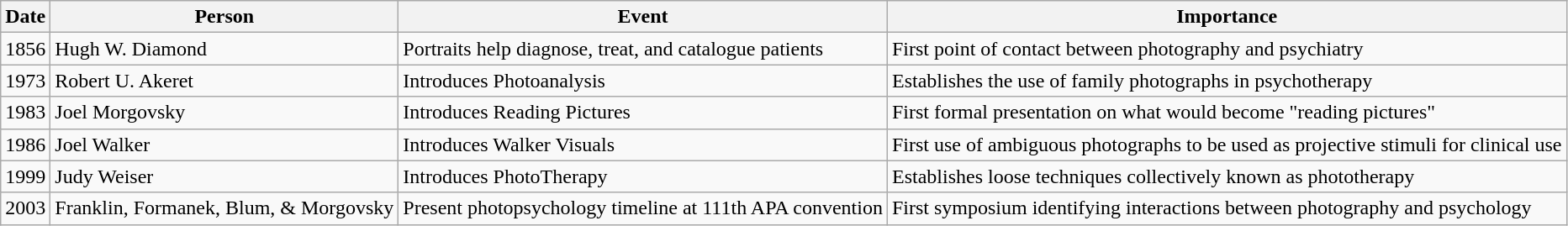<table class="wikitable">
<tr>
<th>Date</th>
<th>Person</th>
<th>Event</th>
<th>Importance</th>
</tr>
<tr>
<td>1856</td>
<td>Hugh W. Diamond</td>
<td>Portraits help diagnose, treat, and catalogue patients</td>
<td>First point of contact between photography and psychiatry</td>
</tr>
<tr>
<td>1973</td>
<td>Robert U. Akeret</td>
<td>Introduces Photoanalysis</td>
<td>Establishes the use of family photographs in psychotherapy</td>
</tr>
<tr>
<td>1983</td>
<td>Joel Morgovsky</td>
<td>Introduces Reading Pictures</td>
<td>First formal presentation on what would become "reading pictures"</td>
</tr>
<tr>
<td>1986</td>
<td>Joel Walker</td>
<td>Introduces Walker Visuals</td>
<td>First use of ambiguous photographs to be used as projective stimuli for clinical use</td>
</tr>
<tr>
<td>1999</td>
<td>Judy Weiser</td>
<td>Introduces PhotoTherapy</td>
<td>Establishes loose techniques collectively known as phototherapy</td>
</tr>
<tr>
<td>2003</td>
<td>Franklin, Formanek, Blum, & Morgovsky</td>
<td>Present photopsychology timeline at 111th APA convention</td>
<td>First symposium identifying interactions between photography and psychology</td>
</tr>
</table>
